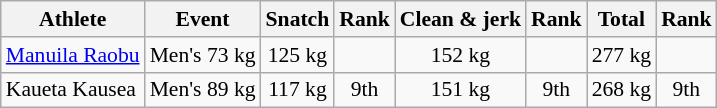<table class="wikitable" style="font-size:90%;text-align:center">
<tr>
<th>Athlete</th>
<th>Event</th>
<th>Snatch</th>
<th>Rank</th>
<th>Clean & jerk</th>
<th>Rank</th>
<th>Total</th>
<th>Rank</th>
</tr>
<tr align=center>
<td align=left><a href='#'>Manuila Raobu</a></td>
<td align=left>Men's 73 kg</td>
<td>125 kg</td>
<td></td>
<td>152 kg</td>
<td></td>
<td>277 kg</td>
<td></td>
</tr>
<tr align=center>
<td align=left>Kaueta Kausea</td>
<td align=left>Men's 89 kg</td>
<td>117 kg</td>
<td>9th</td>
<td>151 kg</td>
<td>9th</td>
<td>268 kg</td>
<td>9th</td>
</tr>
</table>
